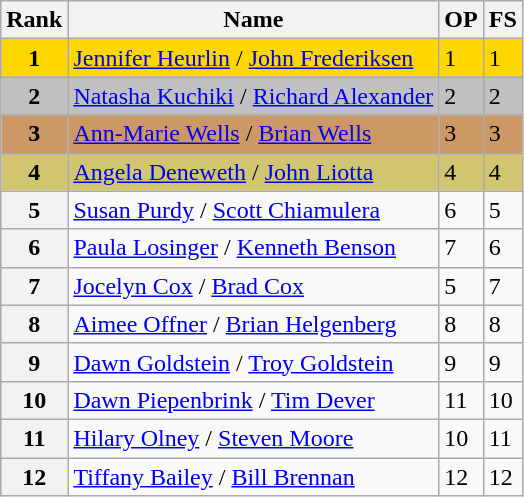<table class="wikitable">
<tr>
<th>Rank</th>
<th>Name</th>
<th>OP</th>
<th>FS</th>
</tr>
<tr style="background:gold;">
<td align=center><strong>1</strong></td>
<td><a href='#'>Jennifer Heurlin</a> / <a href='#'>John Frederiksen</a></td>
<td>1</td>
<td>1</td>
</tr>
<tr style="background:silver;">
<td align=center><strong>2</strong></td>
<td><a href='#'>Natasha Kuchiki</a> / <a href='#'>Richard Alexander</a></td>
<td>2</td>
<td>2</td>
</tr>
<tr style="background:#c96;">
<td align=center><strong>3</strong></td>
<td><a href='#'>Ann-Marie Wells</a> / <a href='#'>Brian Wells</a></td>
<td>3</td>
<td>3</td>
</tr>
<tr style="background:#d1c571;">
<td align=center><strong>4</strong></td>
<td><a href='#'>Angela Deneweth</a> / <a href='#'>John Liotta</a></td>
<td>4</td>
<td>4</td>
</tr>
<tr>
<th>5</th>
<td><a href='#'>Susan Purdy</a> / <a href='#'>Scott Chiamulera</a></td>
<td>6</td>
<td>5</td>
</tr>
<tr>
<th>6</th>
<td><a href='#'>Paula Losinger</a> / <a href='#'>Kenneth Benson</a></td>
<td>7</td>
<td>6</td>
</tr>
<tr>
<th>7</th>
<td><a href='#'>Jocelyn Cox</a> / <a href='#'>Brad Cox</a></td>
<td>5</td>
<td>7</td>
</tr>
<tr>
<th>8</th>
<td><a href='#'>Aimee Offner</a> / <a href='#'>Brian Helgenberg</a></td>
<td>8</td>
<td>8</td>
</tr>
<tr>
<th>9</th>
<td><a href='#'>Dawn Goldstein</a> / <a href='#'>Troy Goldstein</a></td>
<td>9</td>
<td>9</td>
</tr>
<tr>
<th>10</th>
<td><a href='#'>Dawn Piepenbrink</a> / <a href='#'>Tim Dever</a></td>
<td>11</td>
<td>10</td>
</tr>
<tr>
<th>11</th>
<td><a href='#'>Hilary Olney</a> / <a href='#'>Steven Moore</a></td>
<td>10</td>
<td>11</td>
</tr>
<tr>
<th>12</th>
<td><a href='#'>Tiffany Bailey</a> / <a href='#'>Bill Brennan</a></td>
<td>12</td>
<td>12</td>
</tr>
</table>
